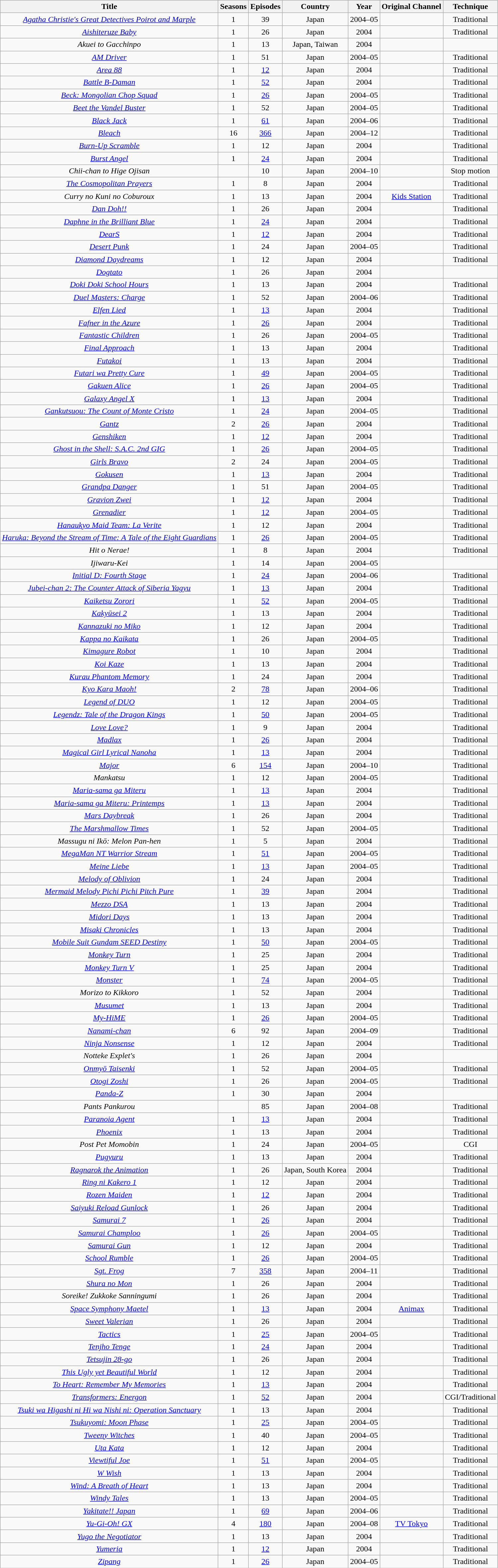<table class="wikitable sortable" style="text-align:center;">
<tr>
<th>Title</th>
<th>Seasons</th>
<th>Episodes</th>
<th>Country</th>
<th>Year</th>
<th>Original Channel</th>
<th>Technique</th>
</tr>
<tr>
<td><em><a href='#'>Agatha Christie's Great Detectives Poirot and Marple</a></em></td>
<td>1</td>
<td>39</td>
<td>Japan</td>
<td>2004–05</td>
<td></td>
<td>Traditional</td>
</tr>
<tr>
<td><em><a href='#'>Aishiteruze Baby</a></em></td>
<td>1</td>
<td>26</td>
<td>Japan</td>
<td>2004</td>
<td></td>
<td>Traditional</td>
</tr>
<tr>
<td><em>Akuei to Gacchinpo</em></td>
<td>1</td>
<td>13</td>
<td>Japan, Taiwan</td>
<td>2004</td>
<td></td>
<td></td>
</tr>
<tr>
<td><em><a href='#'>AM Driver</a></em></td>
<td>1</td>
<td>51</td>
<td>Japan</td>
<td>2004–05</td>
<td></td>
<td>Traditional</td>
</tr>
<tr>
<td><em><a href='#'>Area 88</a></em></td>
<td>1</td>
<td><a href='#'>12</a></td>
<td>Japan</td>
<td>2004</td>
<td></td>
<td>Traditional</td>
</tr>
<tr>
<td><em><a href='#'>Battle B-Daman</a></em></td>
<td>1</td>
<td><a href='#'>52</a></td>
<td>Japan</td>
<td>2004</td>
<td></td>
<td>Traditional</td>
</tr>
<tr>
<td><em><a href='#'>Beck: Mongolian Chop Squad</a></em></td>
<td>1</td>
<td><a href='#'>26</a></td>
<td>Japan</td>
<td>2004–05</td>
<td></td>
<td>Traditional</td>
</tr>
<tr>
<td><em><a href='#'>Beet the Vandel Buster</a></em></td>
<td>1</td>
<td>52</td>
<td>Japan</td>
<td>2004–05</td>
<td></td>
<td>Traditional</td>
</tr>
<tr>
<td><em><a href='#'>Black Jack</a></em></td>
<td>1</td>
<td><a href='#'>61</a></td>
<td>Japan</td>
<td>2004–06</td>
<td></td>
<td>Traditional</td>
</tr>
<tr>
<td><em><a href='#'>Bleach</a></em></td>
<td>16</td>
<td><a href='#'>366</a></td>
<td>Japan</td>
<td>2004–12</td>
<td></td>
<td>Traditional</td>
</tr>
<tr>
<td><em><a href='#'>Burn-Up Scramble</a></em></td>
<td>1</td>
<td>12</td>
<td>Japan</td>
<td>2004</td>
<td></td>
<td>Traditional</td>
</tr>
<tr>
<td><em><a href='#'>Burst Angel</a></em></td>
<td>1</td>
<td><a href='#'>24</a></td>
<td>Japan</td>
<td>2004</td>
<td></td>
<td>Traditional</td>
</tr>
<tr>
<td><em>Chii-chan to Hige Ojisan</em></td>
<td></td>
<td>10</td>
<td>Japan</td>
<td>2004–10</td>
<td></td>
<td>Stop motion</td>
</tr>
<tr>
<td data-sort-value="Cosmopolitan Prayers"><em><a href='#'>The Cosmopolitan Prayers</a></em></td>
<td>1</td>
<td>8</td>
<td>Japan</td>
<td>2004</td>
<td></td>
<td>Traditional</td>
</tr>
<tr>
<td><em>Curry no Kuni no Coburoux</em></td>
<td>1</td>
<td>13</td>
<td>Japan</td>
<td>2004</td>
<td><a href='#'>Kids Station</a></td>
<td>Traditional</td>
</tr>
<tr>
<td><em><a href='#'>Dan Doh!!</a></em></td>
<td>1</td>
<td>26</td>
<td>Japan</td>
<td>2004</td>
<td></td>
<td>Traditional</td>
</tr>
<tr>
<td><em><a href='#'>Daphne in the Brilliant Blue</a></em></td>
<td>1</td>
<td><a href='#'>24</a></td>
<td>Japan</td>
<td>2004</td>
<td></td>
<td>Traditional</td>
</tr>
<tr>
<td><em><a href='#'>DearS</a></em></td>
<td>1</td>
<td><a href='#'>12</a></td>
<td>Japan</td>
<td>2004</td>
<td></td>
<td>Traditional</td>
</tr>
<tr>
<td><em><a href='#'>Desert Punk</a></em></td>
<td>1</td>
<td>24</td>
<td>Japan</td>
<td>2004–05</td>
<td></td>
<td>Traditional</td>
</tr>
<tr>
<td><em><a href='#'>Diamond Daydreams</a></em></td>
<td>1</td>
<td>12</td>
<td>Japan</td>
<td>2004</td>
<td></td>
<td>Traditional</td>
</tr>
<tr>
<td><em><a href='#'>Dogtato</a></em></td>
<td>1</td>
<td>26</td>
<td>Japan</td>
<td>2004</td>
<td></td>
<td></td>
</tr>
<tr>
<td><em><a href='#'>Doki Doki School Hours</a></em></td>
<td>1</td>
<td>13</td>
<td>Japan</td>
<td>2004</td>
<td></td>
<td>Traditional</td>
</tr>
<tr>
<td><em><a href='#'>Duel Masters: Charge</a></em></td>
<td>1</td>
<td>52</td>
<td>Japan</td>
<td>2004–06</td>
<td></td>
<td>Traditional</td>
</tr>
<tr>
<td><em><a href='#'>Elfen Lied</a></em></td>
<td>1</td>
<td><a href='#'>13</a></td>
<td>Japan</td>
<td>2004</td>
<td></td>
<td>Traditional</td>
</tr>
<tr>
<td><em><a href='#'>Fafner in the Azure</a></em></td>
<td>1</td>
<td><a href='#'>26</a></td>
<td>Japan</td>
<td>2004</td>
<td></td>
<td>Traditional</td>
</tr>
<tr>
<td><em><a href='#'>Fantastic Children</a></em></td>
<td>1</td>
<td>26</td>
<td>Japan</td>
<td>2004–05</td>
<td></td>
<td>Traditional</td>
</tr>
<tr>
<td><em><a href='#'>Final Approach</a></em></td>
<td>1</td>
<td>13</td>
<td>Japan</td>
<td>2004</td>
<td></td>
<td>Traditional</td>
</tr>
<tr>
<td><em><a href='#'>Futakoi</a></em></td>
<td>1</td>
<td>13</td>
<td>Japan</td>
<td>2004</td>
<td></td>
<td>Traditional</td>
</tr>
<tr>
<td><em><a href='#'>Futari wa Pretty Cure</a></em></td>
<td>1</td>
<td><a href='#'>49</a></td>
<td>Japan</td>
<td>2004–05</td>
<td></td>
<td>Traditional</td>
</tr>
<tr>
<td><em><a href='#'>Gakuen Alice</a></em></td>
<td>1</td>
<td><a href='#'>26</a></td>
<td>Japan</td>
<td>2004–05</td>
<td></td>
<td>Traditional</td>
</tr>
<tr>
<td><em><a href='#'>Galaxy Angel X</a></em></td>
<td>1</td>
<td><a href='#'>13</a></td>
<td>Japan</td>
<td>2004</td>
<td></td>
<td>Traditional</td>
</tr>
<tr>
<td><em><a href='#'>Gankutsuou: The Count of Monte Cristo</a></em></td>
<td>1</td>
<td><a href='#'>24</a></td>
<td>Japan</td>
<td>2004–05</td>
<td></td>
<td>Traditional</td>
</tr>
<tr>
<td><em><a href='#'>Gantz</a></em></td>
<td>2</td>
<td><a href='#'>26</a></td>
<td>Japan</td>
<td>2004</td>
<td></td>
<td>Traditional</td>
</tr>
<tr>
<td><em><a href='#'>Genshiken</a></em></td>
<td>1</td>
<td><a href='#'>12</a></td>
<td>Japan</td>
<td>2004</td>
<td></td>
<td>Traditional</td>
</tr>
<tr>
<td><em><a href='#'>Ghost in the Shell: S.A.C. 2nd GIG</a></em></td>
<td>1</td>
<td><a href='#'>26</a></td>
<td>Japan</td>
<td>2004–05</td>
<td></td>
<td>Traditional</td>
</tr>
<tr>
<td><em><a href='#'>Girls Bravo</a></em></td>
<td>2</td>
<td>24</td>
<td>Japan</td>
<td>2004–05</td>
<td></td>
<td>Traditional</td>
</tr>
<tr>
<td><em><a href='#'>Gokusen</a></em></td>
<td>1</td>
<td><a href='#'>13</a></td>
<td>Japan</td>
<td>2004</td>
<td></td>
<td>Traditional</td>
</tr>
<tr>
<td><em><a href='#'>Grandpa Danger</a></em></td>
<td>1</td>
<td>51</td>
<td>Japan</td>
<td>2004–05</td>
<td></td>
<td>Traditional</td>
</tr>
<tr>
<td><em><a href='#'>Gravion Zwei</a></em></td>
<td>1</td>
<td><a href='#'>12</a></td>
<td>Japan</td>
<td>2004</td>
<td></td>
<td>Traditional</td>
</tr>
<tr>
<td><em><a href='#'>Grenadier</a></em></td>
<td>1</td>
<td><a href='#'>12</a></td>
<td>Japan</td>
<td>2004–05</td>
<td></td>
<td>Traditional</td>
</tr>
<tr>
<td><em><a href='#'>Hanaukyo Maid Team: La Verite</a></em></td>
<td>1</td>
<td>12</td>
<td>Japan</td>
<td>2004</td>
<td></td>
<td>Traditional</td>
</tr>
<tr>
<td><em><a href='#'>Haruka: Beyond the Stream of Time: A Tale of the Eight Guardians</a></em></td>
<td>1</td>
<td><a href='#'>26</a></td>
<td>Japan</td>
<td>2004–05</td>
<td></td>
<td>Traditional</td>
</tr>
<tr>
<td><em>Hit o Nerae!</em></td>
<td>1</td>
<td>8</td>
<td>Japan</td>
<td>2004</td>
<td></td>
<td>Traditional</td>
</tr>
<tr>
<td><em>Ijiwaru-Kei</em></td>
<td>1</td>
<td>14</td>
<td>Japan</td>
<td>2004–05</td>
<td></td>
<td></td>
</tr>
<tr>
<td><em><a href='#'>Initial D: Fourth Stage</a></em></td>
<td>1</td>
<td><a href='#'>24</a></td>
<td>Japan</td>
<td>2004–06</td>
<td></td>
<td>Traditional</td>
</tr>
<tr>
<td><em><a href='#'>Jubei-chan 2: The Counter Attack of Siberia Yagyu</a></em></td>
<td>1</td>
<td><a href='#'>13</a></td>
<td>Japan</td>
<td>2004</td>
<td></td>
<td>Traditional</td>
</tr>
<tr>
<td><em><a href='#'>Kaiketsu Zorori</a></em></td>
<td>1</td>
<td><a href='#'>52</a></td>
<td>Japan</td>
<td>2004–05</td>
<td></td>
<td>Traditional</td>
</tr>
<tr>
<td><em><a href='#'>Kakyūsei 2</a></em></td>
<td>1</td>
<td>13</td>
<td>Japan</td>
<td>2004</td>
<td></td>
<td>Traditional</td>
</tr>
<tr>
<td><em><a href='#'>Kannazuki no Miko</a></em></td>
<td>1</td>
<td>12</td>
<td>Japan</td>
<td>2004</td>
<td></td>
<td>Traditional</td>
</tr>
<tr>
<td><em><a href='#'>Kappa no Kaikata</a></em></td>
<td>1</td>
<td>26</td>
<td>Japan</td>
<td>2004–05</td>
<td></td>
<td>Traditional</td>
</tr>
<tr>
<td><em><a href='#'>Kimagure Robot</a></em></td>
<td>1</td>
<td>10</td>
<td>Japan</td>
<td>2004</td>
<td></td>
<td>Traditional</td>
</tr>
<tr>
<td><em><a href='#'>Koi Kaze</a></em></td>
<td>1</td>
<td>13</td>
<td>Japan</td>
<td>2004</td>
<td></td>
<td>Traditional</td>
</tr>
<tr>
<td><em><a href='#'>Kurau Phantom Memory</a></em></td>
<td>1</td>
<td>24</td>
<td>Japan</td>
<td>2004</td>
<td></td>
<td>Traditional</td>
</tr>
<tr>
<td><em><a href='#'>Kyo Kara Maoh!</a></em></td>
<td>2</td>
<td><a href='#'>78</a></td>
<td>Japan</td>
<td>2004–06</td>
<td></td>
<td>Traditional</td>
</tr>
<tr>
<td><em><a href='#'>Legend of DUO</a></em></td>
<td>1</td>
<td>12</td>
<td>Japan</td>
<td>2004–05</td>
<td></td>
<td>Traditional</td>
</tr>
<tr>
<td><em><a href='#'>Legendz: Tale of the Dragon Kings</a></em></td>
<td>1</td>
<td><a href='#'>50</a></td>
<td>Japan</td>
<td>2004–05</td>
<td></td>
<td>Traditional</td>
</tr>
<tr>
<td><em><a href='#'>Love Love?</a></em></td>
<td>1</td>
<td>9</td>
<td>Japan</td>
<td>2004</td>
<td></td>
<td>Traditional</td>
</tr>
<tr>
<td><em><a href='#'>Madlax</a></em></td>
<td>1</td>
<td><a href='#'>26</a></td>
<td>Japan</td>
<td>2004</td>
<td></td>
<td>Traditional</td>
</tr>
<tr>
<td><em><a href='#'>Magical Girl Lyrical Nanoha</a></em></td>
<td>1</td>
<td><a href='#'>13</a></td>
<td>Japan</td>
<td>2004</td>
<td></td>
<td>Traditional</td>
</tr>
<tr>
<td><em><a href='#'>Major</a></em></td>
<td>6</td>
<td><a href='#'>154</a></td>
<td>Japan</td>
<td>2004–10</td>
<td></td>
<td>Traditional</td>
</tr>
<tr>
<td><em>Mankatsu</em></td>
<td>1</td>
<td>12</td>
<td>Japan</td>
<td>2004–05</td>
<td></td>
<td>Traditional</td>
</tr>
<tr>
<td><em><a href='#'>Maria-sama ga Miteru</a></em></td>
<td>1</td>
<td><a href='#'>13</a></td>
<td>Japan</td>
<td>2004</td>
<td></td>
<td>Traditional</td>
</tr>
<tr>
<td><em><a href='#'>Maria-sama ga Miteru: Printemps</a></em></td>
<td>1</td>
<td><a href='#'>13</a></td>
<td>Japan</td>
<td>2004</td>
<td></td>
<td>Traditional</td>
</tr>
<tr>
<td><em><a href='#'>Mars Daybreak</a></em></td>
<td>1</td>
<td>26</td>
<td>Japan</td>
<td>2004</td>
<td></td>
<td>Traditional</td>
</tr>
<tr>
<td data-sort-value="Marshmallow Times"><em><a href='#'>The Marshmallow Times</a></em></td>
<td>1</td>
<td>52</td>
<td>Japan</td>
<td>2004–05</td>
<td></td>
<td>Traditional</td>
</tr>
<tr>
<td><em>Massugu ni Ikō: Melon Pan-hen</em></td>
<td>1</td>
<td>5</td>
<td>Japan</td>
<td>2004</td>
<td></td>
<td>Traditional</td>
</tr>
<tr>
<td><em><a href='#'>MegaMan NT Warrior Stream</a></em></td>
<td>1</td>
<td><a href='#'>51</a></td>
<td>Japan</td>
<td>2004–05</td>
<td></td>
<td>Traditional</td>
</tr>
<tr>
<td><em><a href='#'>Meine Liebe</a></em></td>
<td>1</td>
<td><a href='#'>13</a></td>
<td>Japan</td>
<td>2004–05</td>
<td></td>
<td>Traditional</td>
</tr>
<tr>
<td><em><a href='#'>Melody of Oblivion</a></em></td>
<td>1</td>
<td>24</td>
<td>Japan</td>
<td>2004</td>
<td></td>
<td>Traditional</td>
</tr>
<tr>
<td><em><a href='#'>Mermaid Melody Pichi Pichi Pitch Pure</a></em></td>
<td>1</td>
<td><a href='#'>39</a></td>
<td>Japan</td>
<td>2004</td>
<td></td>
<td>Traditional</td>
</tr>
<tr>
<td><em><a href='#'>Mezzo DSA</a></em></td>
<td>1</td>
<td>13</td>
<td>Japan</td>
<td>2004</td>
<td></td>
<td>Traditional</td>
</tr>
<tr>
<td><em><a href='#'>Midori Days</a></em></td>
<td>1</td>
<td>13</td>
<td>Japan</td>
<td>2004</td>
<td></td>
<td>Traditional</td>
</tr>
<tr>
<td><em><a href='#'>Misaki Chronicles</a></em></td>
<td>1</td>
<td>13</td>
<td>Japan</td>
<td>2004</td>
<td></td>
<td>Traditional</td>
</tr>
<tr>
<td><em><a href='#'>Mobile Suit Gundam SEED Destiny</a></em></td>
<td>1</td>
<td><a href='#'>50</a></td>
<td>Japan</td>
<td>2004–05</td>
<td></td>
<td>Traditional</td>
</tr>
<tr>
<td><em><a href='#'>Monkey Turn</a></em></td>
<td>1</td>
<td>25</td>
<td>Japan</td>
<td>2004</td>
<td></td>
<td>Traditional</td>
</tr>
<tr>
<td><em><a href='#'>Monkey Turn V</a></em></td>
<td>1</td>
<td>25</td>
<td>Japan</td>
<td>2004</td>
<td></td>
<td>Traditional</td>
</tr>
<tr>
<td><em><a href='#'>Monster</a></em></td>
<td>1</td>
<td><a href='#'>74</a></td>
<td>Japan</td>
<td>2004–05</td>
<td></td>
<td>Traditional</td>
</tr>
<tr>
<td><em>Morizo to Kikkoro</em></td>
<td>1</td>
<td>52</td>
<td>Japan</td>
<td>2004</td>
<td></td>
<td>Traditional</td>
</tr>
<tr>
<td><em><a href='#'>Musumet</a></em></td>
<td>1</td>
<td>13</td>
<td>Japan</td>
<td>2004</td>
<td></td>
<td>Traditional</td>
</tr>
<tr>
<td><em><a href='#'>My-HiME</a></em></td>
<td>1</td>
<td><a href='#'>26</a></td>
<td>Japan</td>
<td>2004–05</td>
<td></td>
<td>Traditional</td>
</tr>
<tr>
<td><em><a href='#'>Nanami-chan</a></em></td>
<td>6</td>
<td>92</td>
<td>Japan</td>
<td>2004–09</td>
<td></td>
<td>Traditional</td>
</tr>
<tr>
<td><em><a href='#'>Ninja Nonsense</a></em></td>
<td>1</td>
<td>12</td>
<td>Japan</td>
<td>2004</td>
<td></td>
<td>Traditional</td>
</tr>
<tr>
<td><em>Notteke Explet's</em></td>
<td>1</td>
<td>26</td>
<td>Japan</td>
<td>2004</td>
<td></td>
<td></td>
</tr>
<tr>
<td><em><a href='#'>Onmyō Taisenki</a></em></td>
<td>1</td>
<td>52</td>
<td>Japan</td>
<td>2004–05</td>
<td></td>
<td>Traditional</td>
</tr>
<tr>
<td><em><a href='#'>Otogi Zoshi</a></em></td>
<td>1</td>
<td>26</td>
<td>Japan</td>
<td>2004–05</td>
<td></td>
<td>Traditional</td>
</tr>
<tr>
<td><em><a href='#'>Panda-Z</a></em></td>
<td>1</td>
<td>30</td>
<td>Japan</td>
<td>2004</td>
<td></td>
<td></td>
</tr>
<tr>
<td><em>Pants Pankurou</em></td>
<td></td>
<td>85</td>
<td>Japan</td>
<td>2004–08</td>
<td></td>
<td>Traditional</td>
</tr>
<tr>
<td><em><a href='#'>Paranoia Agent</a></em></td>
<td>1</td>
<td><a href='#'>13</a></td>
<td>Japan</td>
<td>2004</td>
<td></td>
<td>Traditional</td>
</tr>
<tr>
<td><em><a href='#'>Phoenix</a></em></td>
<td>1</td>
<td>13</td>
<td>Japan</td>
<td>2004</td>
<td></td>
<td>Traditional</td>
</tr>
<tr>
<td><em>Post Pet Momobin</em></td>
<td>1</td>
<td>24</td>
<td>Japan</td>
<td>2004–05</td>
<td></td>
<td>CGI</td>
</tr>
<tr>
<td><em><a href='#'>Pugyuru</a></em></td>
<td>1</td>
<td>13</td>
<td>Japan</td>
<td>2004</td>
<td></td>
<td>Traditional</td>
</tr>
<tr>
<td><em><a href='#'>Ragnarok the Animation</a></em></td>
<td>1</td>
<td>26</td>
<td>Japan, South Korea</td>
<td>2004</td>
<td></td>
<td>Traditional</td>
</tr>
<tr>
<td><em><a href='#'>Ring ni Kakero 1</a></em></td>
<td>1</td>
<td>12</td>
<td>Japan</td>
<td>2004</td>
<td></td>
<td>Traditional</td>
</tr>
<tr>
<td><em><a href='#'>Rozen Maiden</a></em></td>
<td>1</td>
<td><a href='#'>12</a></td>
<td>Japan</td>
<td>2004</td>
<td></td>
<td>Traditional</td>
</tr>
<tr>
<td><em><a href='#'>Saiyuki Reload Gunlock</a></em></td>
<td>1</td>
<td>26</td>
<td>Japan</td>
<td>2004</td>
<td></td>
<td>Traditional</td>
</tr>
<tr>
<td><em><a href='#'>Samurai 7</a></em></td>
<td>1</td>
<td><a href='#'>26</a></td>
<td>Japan</td>
<td>2004</td>
<td></td>
<td>Traditional</td>
</tr>
<tr>
<td><em><a href='#'>Samurai Champloo</a></em></td>
<td>1</td>
<td><a href='#'>26</a></td>
<td>Japan</td>
<td>2004–05</td>
<td></td>
<td>Traditional</td>
</tr>
<tr>
<td><em><a href='#'>Samurai Gun</a></em></td>
<td>1</td>
<td>12</td>
<td>Japan</td>
<td>2004</td>
<td></td>
<td>Traditional</td>
</tr>
<tr>
<td><em><a href='#'>School Rumble</a></em></td>
<td>1</td>
<td><a href='#'>26</a></td>
<td>Japan</td>
<td>2004–05</td>
<td></td>
<td>Traditional</td>
</tr>
<tr>
<td><em><a href='#'>Sgt. Frog</a></em></td>
<td>7</td>
<td><a href='#'>358</a></td>
<td>Japan</td>
<td>2004–11</td>
<td></td>
<td>Traditional</td>
</tr>
<tr>
<td><em><a href='#'>Shura no Mon</a></em></td>
<td>1</td>
<td>26</td>
<td>Japan</td>
<td>2004</td>
<td></td>
<td>Traditional</td>
</tr>
<tr>
<td><em>Soreike! Zukkoke Sanningumi</em></td>
<td>1</td>
<td>26</td>
<td>Japan</td>
<td>2004</td>
<td></td>
<td>Traditional</td>
</tr>
<tr>
<td><em><a href='#'>Space Symphony Maetel</a></em></td>
<td>1</td>
<td><a href='#'>13</a></td>
<td>Japan</td>
<td>2004</td>
<td><a href='#'>Animax</a></td>
<td>Traditional</td>
</tr>
<tr>
<td><em><a href='#'>Sweet Valerian</a></em></td>
<td>1</td>
<td>26</td>
<td>Japan</td>
<td>2004</td>
<td></td>
<td>Traditional</td>
</tr>
<tr>
<td><em><a href='#'>Tactics</a></em></td>
<td>1</td>
<td><a href='#'>25</a></td>
<td>Japan</td>
<td>2004–05</td>
<td></td>
<td>Traditional</td>
</tr>
<tr>
<td><em><a href='#'>Tenjho Tenge</a></em></td>
<td>1</td>
<td><a href='#'>24</a></td>
<td>Japan</td>
<td>2004</td>
<td></td>
<td>Traditional</td>
</tr>
<tr>
<td><em><a href='#'>Tetsujin 28-go</a></em></td>
<td>1</td>
<td>26</td>
<td>Japan</td>
<td>2004</td>
<td></td>
<td>Traditional</td>
</tr>
<tr>
<td><em><a href='#'>This Ugly yet Beautiful World</a></em></td>
<td>1</td>
<td>12</td>
<td>Japan</td>
<td>2004</td>
<td></td>
<td>Traditional</td>
</tr>
<tr>
<td><em><a href='#'>To Heart: Remember My Memories</a></em></td>
<td>1</td>
<td><a href='#'>13</a></td>
<td>Japan</td>
<td>2004</td>
<td></td>
<td>Traditional</td>
</tr>
<tr>
<td><em><a href='#'>Transformers: Energon</a></em></td>
<td>1</td>
<td><a href='#'>52</a></td>
<td>Japan</td>
<td>2004</td>
<td></td>
<td>CGI/Traditional</td>
</tr>
<tr>
<td><em><a href='#'>Tsuki wa Higashi ni Hi wa Nishi ni: Operation Sanctuary</a></em></td>
<td>1</td>
<td>13</td>
<td>Japan</td>
<td>2004</td>
<td></td>
<td>Traditional</td>
</tr>
<tr>
<td><em><a href='#'>Tsukuyomi: Moon Phase</a></em></td>
<td>1</td>
<td><a href='#'>25</a></td>
<td>Japan</td>
<td>2004–05</td>
<td></td>
<td>Traditional</td>
</tr>
<tr>
<td><em><a href='#'>Tweeny Witches</a></em></td>
<td>1</td>
<td>40</td>
<td>Japan</td>
<td>2004–05</td>
<td></td>
<td>Traditional</td>
</tr>
<tr>
<td><em><a href='#'>Uta Kata</a></em></td>
<td>1</td>
<td>12</td>
<td>Japan</td>
<td>2004</td>
<td></td>
<td>Traditional</td>
</tr>
<tr>
<td><em><a href='#'>Viewtiful Joe</a></em></td>
<td>1</td>
<td><a href='#'>51</a></td>
<td>Japan</td>
<td>2004–05</td>
<td></td>
<td>Traditional</td>
</tr>
<tr>
<td><em><a href='#'>W Wish</a></em></td>
<td>1</td>
<td>13</td>
<td>Japan</td>
<td>2004</td>
<td></td>
<td>Traditional</td>
</tr>
<tr>
<td><em><a href='#'>Wind: A Breath of Heart</a></em></td>
<td>1</td>
<td>13</td>
<td>Japan</td>
<td>2004</td>
<td></td>
<td>Traditional</td>
</tr>
<tr>
<td><em><a href='#'>Windy Tales</a></em></td>
<td>1</td>
<td>13</td>
<td>Japan</td>
<td>2004–05</td>
<td></td>
<td>Traditional</td>
</tr>
<tr>
<td><em><a href='#'>Yakitate!! Japan</a></em></td>
<td>1</td>
<td><a href='#'>69</a></td>
<td>Japan</td>
<td>2004–06</td>
<td></td>
<td>Traditional</td>
</tr>
<tr>
<td><em><a href='#'>Yu-Gi-Oh! GX</a></em></td>
<td>4</td>
<td><a href='#'>180</a></td>
<td>Japan</td>
<td>2004–08</td>
<td><a href='#'>TV Tokyo</a></td>
<td>Traditional</td>
</tr>
<tr>
<td><em><a href='#'>Yugo the Negotiator</a></em></td>
<td>1</td>
<td>13</td>
<td>Japan</td>
<td>2004</td>
<td></td>
<td>Traditional</td>
</tr>
<tr>
<td><em><a href='#'>Yumeria</a></em></td>
<td>1</td>
<td><a href='#'>12</a></td>
<td>Japan</td>
<td>2004</td>
<td></td>
<td>Traditional</td>
</tr>
<tr>
<td><em><a href='#'>Zipang</a></em></td>
<td>1</td>
<td><a href='#'>26</a></td>
<td>Japan</td>
<td>2004–05</td>
<td></td>
<td>Traditional</td>
</tr>
</table>
